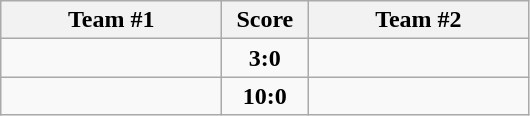<table class="wikitable" style="text-align:center;">
<tr>
<th width=140>Team #1</th>
<th width=50>Score</th>
<th width=140>Team #2</th>
</tr>
<tr>
<td style="text-align:right;"></td>
<td><strong>3:0</strong></td>
<td style="text-align:left;"></td>
</tr>
<tr>
<td style="text-align:right;"></td>
<td><strong>10:0</strong></td>
<td style="text-align:left;"></td>
</tr>
</table>
